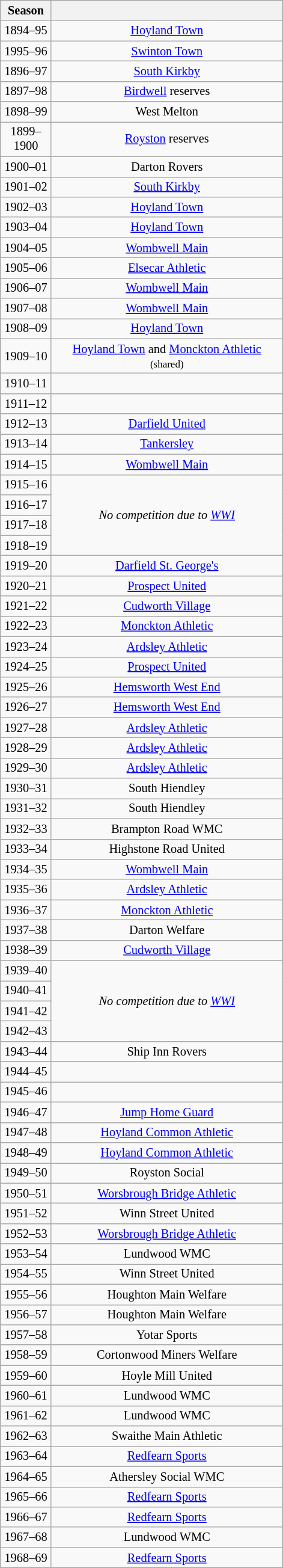<table class="wikitable" style="text-align: center; font-size:85%">
<tr>
<th width=50>Season</th>
<th width=250></th>
</tr>
<tr>
<td>1894–95</td>
<td><a href='#'>Hoyland Town</a></td>
</tr>
<tr>
<td>1995–96</td>
<td><a href='#'>Swinton Town</a></td>
</tr>
<tr>
<td>1896–97</td>
<td><a href='#'>South Kirkby</a></td>
</tr>
<tr>
<td>1897–98</td>
<td><a href='#'>Birdwell</a> reserves</td>
</tr>
<tr>
<td>1898–99</td>
<td>West Melton</td>
</tr>
<tr>
<td>1899–1900</td>
<td><a href='#'>Royston</a> reserves</td>
</tr>
<tr>
<td>1900–01</td>
<td>Darton Rovers</td>
</tr>
<tr>
<td>1901–02</td>
<td><a href='#'>South Kirkby</a></td>
</tr>
<tr>
<td>1902–03</td>
<td><a href='#'>Hoyland Town</a></td>
</tr>
<tr>
<td>1903–04</td>
<td><a href='#'>Hoyland Town</a></td>
</tr>
<tr>
<td>1904–05</td>
<td><a href='#'>Wombwell Main</a></td>
</tr>
<tr>
<td>1905–06</td>
<td><a href='#'>Elsecar Athletic</a></td>
</tr>
<tr>
<td>1906–07</td>
<td><a href='#'>Wombwell Main</a></td>
</tr>
<tr>
<td>1907–08</td>
<td><a href='#'>Wombwell Main</a></td>
</tr>
<tr>
<td>1908–09</td>
<td><a href='#'>Hoyland Town</a></td>
</tr>
<tr>
<td>1909–10</td>
<td><a href='#'>Hoyland Town</a> and <a href='#'>Monckton Athletic</a> <small>(shared)</small></td>
</tr>
<tr>
<td>1910–11</td>
<td></td>
</tr>
<tr>
<td>1911–12</td>
<td></td>
</tr>
<tr>
<td>1912–13</td>
<td><a href='#'>Darfield United</a></td>
</tr>
<tr>
<td>1913–14</td>
<td><a href='#'>Tankersley</a></td>
</tr>
<tr>
<td>1914–15</td>
<td><a href='#'>Wombwell Main</a></td>
</tr>
<tr>
<td>1915–16</td>
<td rowspan="4"><em>No competition due to <a href='#'>WWI</a></em></td>
</tr>
<tr>
<td>1916–17</td>
</tr>
<tr>
<td>1917–18</td>
</tr>
<tr>
<td>1918–19</td>
</tr>
<tr>
<td>1919–20</td>
<td><a href='#'>Darfield St. George's</a></td>
</tr>
<tr>
<td>1920–21</td>
<td><a href='#'>Prospect United</a></td>
</tr>
<tr>
<td>1921–22</td>
<td><a href='#'>Cudworth Village</a></td>
</tr>
<tr>
<td>1922–23</td>
<td><a href='#'>Monckton Athletic</a></td>
</tr>
<tr>
<td>1923–24</td>
<td><a href='#'>Ardsley Athletic</a></td>
</tr>
<tr>
<td>1924–25</td>
<td><a href='#'>Prospect United</a></td>
</tr>
<tr>
<td>1925–26</td>
<td><a href='#'>Hemsworth West End</a></td>
</tr>
<tr>
<td>1926–27</td>
<td><a href='#'>Hemsworth West End</a></td>
</tr>
<tr>
<td>1927–28</td>
<td><a href='#'>Ardsley Athletic</a></td>
</tr>
<tr>
<td>1928–29</td>
<td><a href='#'>Ardsley Athletic</a></td>
</tr>
<tr>
<td>1929–30</td>
<td><a href='#'>Ardsley Athletic</a></td>
</tr>
<tr>
<td>1930–31</td>
<td>South Hiendley</td>
</tr>
<tr>
<td>1931–32</td>
<td>South Hiendley</td>
</tr>
<tr>
<td>1932–33</td>
<td>Brampton Road WMC</td>
</tr>
<tr>
<td>1933–34</td>
<td>Highstone Road United</td>
</tr>
<tr>
<td>1934–35</td>
<td><a href='#'>Wombwell Main</a></td>
</tr>
<tr>
<td>1935–36</td>
<td><a href='#'>Ardsley Athletic</a></td>
</tr>
<tr>
<td>1936–37</td>
<td><a href='#'>Monckton Athletic</a></td>
</tr>
<tr>
<td>1937–38</td>
<td>Darton Welfare</td>
</tr>
<tr>
<td>1938–39</td>
<td><a href='#'>Cudworth Village</a></td>
</tr>
<tr>
<td>1939–40</td>
<td rowspan="4"><em>No competition due to <a href='#'>WWI</a></em></td>
</tr>
<tr>
<td>1940–41</td>
</tr>
<tr>
<td>1941–42</td>
</tr>
<tr>
<td>1942–43</td>
</tr>
<tr>
<td>1943–44</td>
<td>Ship Inn Rovers</td>
</tr>
<tr>
<td>1944–45</td>
<td></td>
</tr>
<tr>
<td>1945–46</td>
<td></td>
</tr>
<tr>
<td>1946–47</td>
<td><a href='#'>Jump Home Guard</a></td>
</tr>
<tr>
<td>1947–48</td>
<td><a href='#'>Hoyland Common Athletic</a></td>
</tr>
<tr>
<td>1948–49</td>
<td><a href='#'>Hoyland Common Athletic</a></td>
</tr>
<tr>
<td>1949–50</td>
<td>Royston Social</td>
</tr>
<tr>
<td>1950–51</td>
<td><a href='#'>Worsbrough Bridge Athletic</a></td>
</tr>
<tr>
<td>1951–52</td>
<td>Winn Street United</td>
</tr>
<tr>
<td>1952–53</td>
<td><a href='#'>Worsbrough Bridge Athletic</a></td>
</tr>
<tr>
<td>1953–54</td>
<td>Lundwood WMC</td>
</tr>
<tr>
<td>1954–55</td>
<td>Winn Street United</td>
</tr>
<tr>
<td>1955–56</td>
<td>Houghton Main Welfare</td>
</tr>
<tr>
<td>1956–57</td>
<td>Houghton Main Welfare</td>
</tr>
<tr>
<td>1957–58</td>
<td>Yotar Sports</td>
</tr>
<tr>
<td>1958–59</td>
<td>Cortonwood Miners Welfare</td>
</tr>
<tr>
<td>1959–60</td>
<td>Hoyle Mill United</td>
</tr>
<tr>
<td>1960–61</td>
<td>Lundwood WMC</td>
</tr>
<tr>
<td>1961–62</td>
<td>Lundwood WMC</td>
</tr>
<tr>
<td>1962–63</td>
<td>Swaithe Main Athletic</td>
</tr>
<tr>
<td>1963–64</td>
<td><a href='#'>Redfearn Sports</a></td>
</tr>
<tr>
<td>1964–65</td>
<td>Athersley Social WMC</td>
</tr>
<tr>
<td>1965–66</td>
<td><a href='#'>Redfearn Sports</a></td>
</tr>
<tr>
<td>1966–67</td>
<td><a href='#'>Redfearn Sports</a></td>
</tr>
<tr>
<td>1967–68</td>
<td>Lundwood WMC</td>
</tr>
<tr>
<td>1968–69</td>
<td><a href='#'>Redfearn Sports</a></td>
</tr>
</table>
